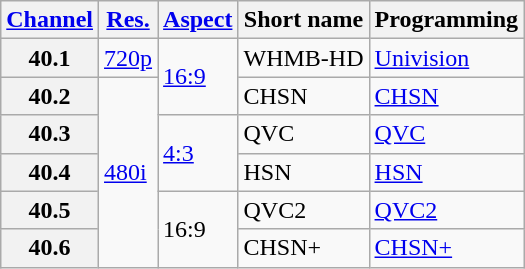<table class="wikitable">
<tr>
<th scope = "col"><a href='#'>Channel</a></th>
<th scope = "col"><a href='#'>Res.</a></th>
<th scope = "col"><a href='#'>Aspect</a></th>
<th scope = "col">Short name</th>
<th scope = "col">Programming</th>
</tr>
<tr>
<th scope = "row">40.1</th>
<td><a href='#'>720p</a></td>
<td rowspan=2><a href='#'>16:9</a></td>
<td>WHMB-HD</td>
<td><a href='#'>Univision</a></td>
</tr>
<tr>
<th scope = "row">40.2</th>
<td rowspan=5><a href='#'>480i</a></td>
<td>CHSN</td>
<td><a href='#'>CHSN</a></td>
</tr>
<tr>
<th scope = "row">40.3</th>
<td rowspan=2><a href='#'>4:3</a></td>
<td>QVC</td>
<td><a href='#'>QVC</a></td>
</tr>
<tr>
<th scope = "row">40.4</th>
<td>HSN</td>
<td><a href='#'>HSN</a></td>
</tr>
<tr>
<th scope = "row">40.5</th>
<td rowspan=2>16:9</td>
<td>QVC2</td>
<td><a href='#'>QVC2</a></td>
</tr>
<tr>
<th scope = "row">40.6</th>
<td>CHSN+</td>
<td><a href='#'>CHSN+</a></td>
</tr>
</table>
